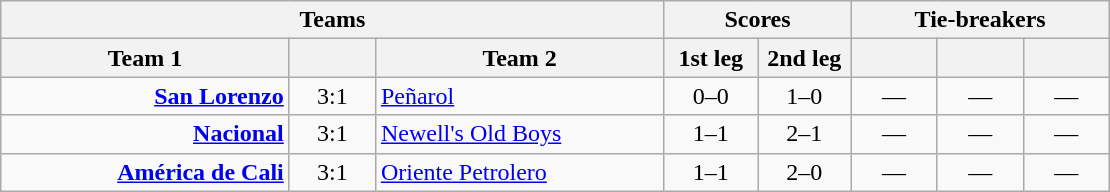<table class="wikitable" style="text-align: center;">
<tr>
<th colspan=3>Teams</th>
<th colspan=2>Scores</th>
<th colspan=3>Tie-breakers</th>
</tr>
<tr>
<th width="185">Team 1</th>
<th width="50"></th>
<th width="185">Team 2</th>
<th width="55">1st leg</th>
<th width="55">2nd leg</th>
<th width="50"></th>
<th width="50"></th>
<th width="50"></th>
</tr>
<tr>
<td align=right><strong><a href='#'>San Lorenzo</a></strong> </td>
<td>3:1</td>
<td align=left> <a href='#'>Peñarol</a></td>
<td>0–0</td>
<td>1–0</td>
<td>—</td>
<td>—</td>
<td>—</td>
</tr>
<tr>
<td align=right><strong><a href='#'>Nacional</a></strong> </td>
<td>3:1</td>
<td align=left> <a href='#'>Newell's Old Boys</a></td>
<td>1–1</td>
<td>2–1</td>
<td>—</td>
<td>—</td>
<td>—</td>
</tr>
<tr>
<td align=right><strong><a href='#'>América de Cali</a></strong> </td>
<td>3:1</td>
<td align=left> <a href='#'>Oriente Petrolero</a></td>
<td>1–1</td>
<td>2–0</td>
<td>—</td>
<td>—</td>
<td>—</td>
</tr>
</table>
